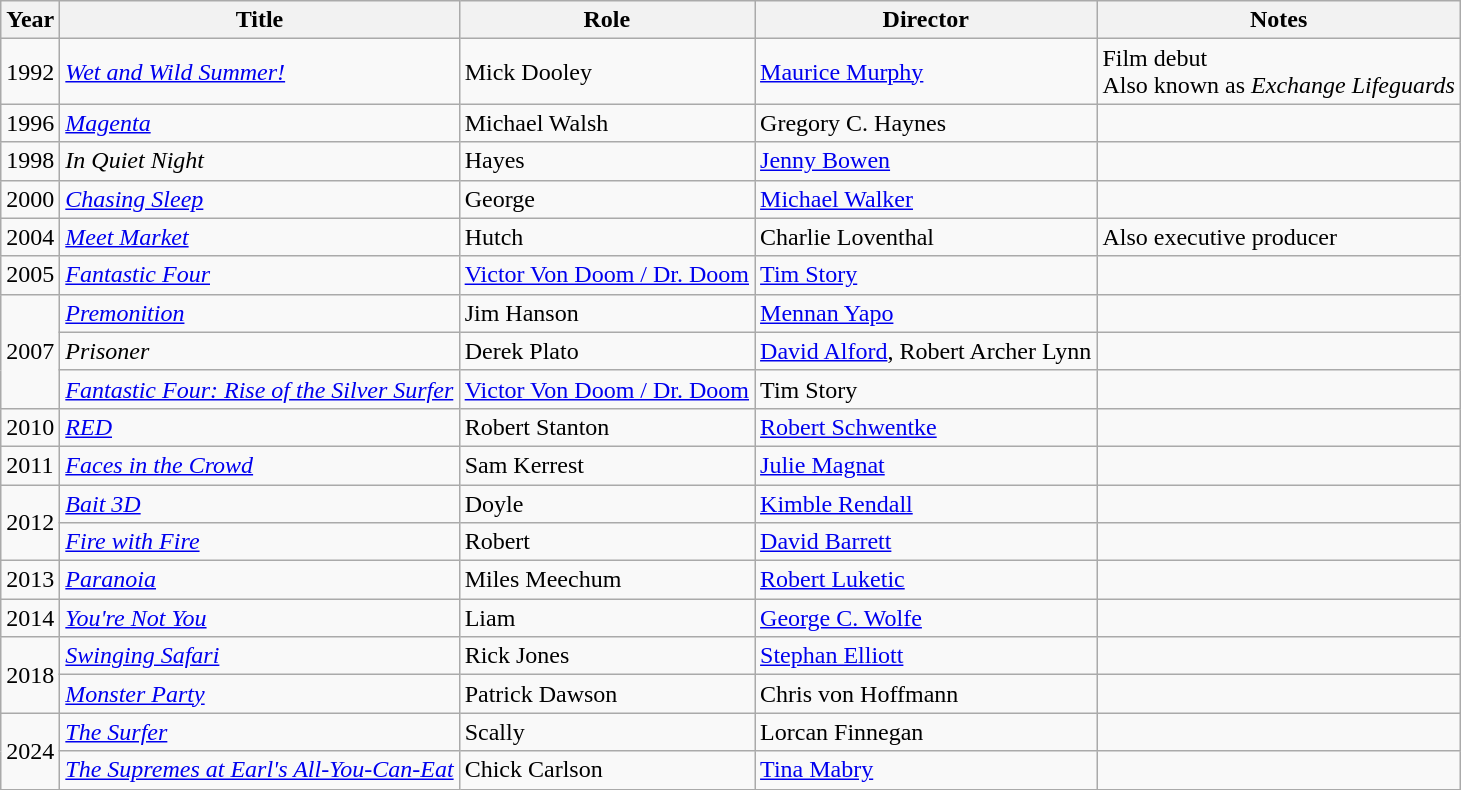<table class="wikitable">
<tr>
<th>Year</th>
<th>Title</th>
<th>Role</th>
<th>Director</th>
<th>Notes</th>
</tr>
<tr>
<td>1992</td>
<td><em><a href='#'>Wet and Wild Summer!</a></em></td>
<td>Mick Dooley</td>
<td><a href='#'>Maurice Murphy</a></td>
<td>Film debut<br>Also known as <em>Exchange Lifeguards</em></td>
</tr>
<tr>
<td>1996</td>
<td><em><a href='#'>Magenta</a></em></td>
<td>Michael Walsh</td>
<td>Gregory C. Haynes</td>
<td></td>
</tr>
<tr>
<td>1998</td>
<td><em>In Quiet Night</em></td>
<td>Hayes</td>
<td><a href='#'>Jenny Bowen</a></td>
<td></td>
</tr>
<tr>
<td>2000</td>
<td><em><a href='#'>Chasing Sleep</a></em></td>
<td>George</td>
<td><a href='#'>Michael Walker</a></td>
<td></td>
</tr>
<tr>
<td>2004</td>
<td><em><a href='#'>Meet Market</a></em></td>
<td>Hutch</td>
<td>Charlie Loventhal</td>
<td>Also executive producer</td>
</tr>
<tr>
<td>2005</td>
<td><em><a href='#'>Fantastic Four</a></em></td>
<td><a href='#'>Victor Von Doom / Dr. Doom</a></td>
<td><a href='#'>Tim Story</a></td>
<td></td>
</tr>
<tr>
<td rowspan="3">2007</td>
<td><em><a href='#'>Premonition</a></em></td>
<td>Jim Hanson</td>
<td><a href='#'>Mennan Yapo</a></td>
<td></td>
</tr>
<tr>
<td><em>Prisoner</em></td>
<td>Derek Plato</td>
<td><a href='#'>David Alford</a>, Robert Archer Lynn</td>
<td></td>
</tr>
<tr>
<td><em><a href='#'>Fantastic Four: Rise of the Silver Surfer</a></em></td>
<td><a href='#'>Victor Von Doom / Dr. Doom</a></td>
<td>Tim Story</td>
<td></td>
</tr>
<tr>
<td>2010</td>
<td><em><a href='#'>RED</a></em></td>
<td>Robert Stanton</td>
<td><a href='#'>Robert Schwentke</a></td>
<td></td>
</tr>
<tr>
<td>2011</td>
<td><em><a href='#'>Faces in the Crowd</a></em></td>
<td>Sam Kerrest</td>
<td><a href='#'>Julie Magnat</a></td>
<td></td>
</tr>
<tr>
<td rowspan="2">2012</td>
<td><em><a href='#'>Bait 3D</a></em></td>
<td>Doyle</td>
<td><a href='#'>Kimble Rendall</a></td>
<td></td>
</tr>
<tr>
<td><em><a href='#'>Fire with Fire</a></em></td>
<td>Robert</td>
<td><a href='#'>David Barrett</a></td>
<td></td>
</tr>
<tr>
<td>2013</td>
<td><em><a href='#'>Paranoia</a></em></td>
<td>Miles Meechum</td>
<td><a href='#'>Robert Luketic</a></td>
<td></td>
</tr>
<tr>
<td>2014</td>
<td><em><a href='#'>You're Not You</a></em></td>
<td>Liam</td>
<td><a href='#'>George C. Wolfe</a></td>
<td></td>
</tr>
<tr>
<td rowspan="2">2018</td>
<td><em><a href='#'>Swinging Safari</a></em></td>
<td>Rick Jones</td>
<td><a href='#'>Stephan Elliott</a></td>
<td></td>
</tr>
<tr>
<td><em><a href='#'>Monster Party</a></em></td>
<td>Patrick Dawson</td>
<td>Chris von Hoffmann</td>
<td></td>
</tr>
<tr>
<td rowspan="2">2024</td>
<td><em><a href='#'>The Surfer</a></em></td>
<td>Scally</td>
<td>Lorcan Finnegan</td>
<td></td>
</tr>
<tr>
<td><em><a href='#'>The Supremes at Earl's All-You-Can-Eat</a></em></td>
<td>Chick Carlson</td>
<td><a href='#'>Tina Mabry</a></td>
<td></td>
</tr>
</table>
